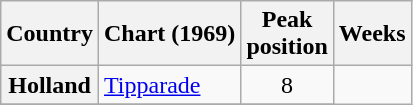<table class="wikitable plainrowheaders sortable">
<tr>
<th>Country</th>
<th>Chart (1969)</th>
<th>Peak<br>position</th>
<th>Weeks</th>
</tr>
<tr>
<th scope="row">Holland</th>
<td><a href='#'>Tipparade</a></td>
<td align="center">8</td>
</tr>
<tr>
</tr>
</table>
